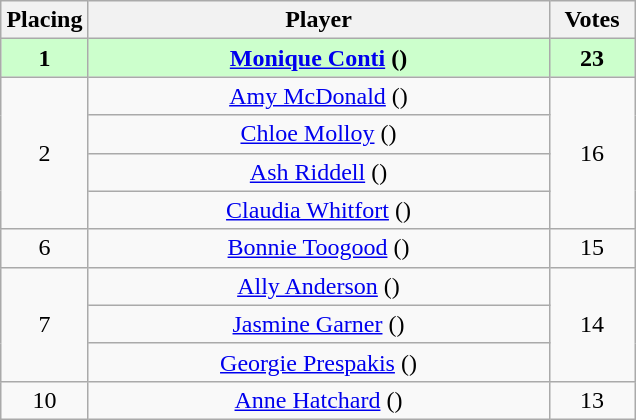<table class="wikitable" style="text-align:center; margin:1em auto">
<tr>
<th style=width:50px>Placing</th>
<th style=width:300px>Player</th>
<th style=width:50px>Votes</th>
</tr>
<tr style=background:#cfc>
<td><strong>1</strong></td>
<td><strong><a href='#'>Monique Conti</a> ()</strong></td>
<td><strong>23</strong></td>
</tr>
<tr>
<td rowspan=4>2</td>
<td><a href='#'>Amy McDonald</a> ()</td>
<td rowspan=4>16</td>
</tr>
<tr>
<td><a href='#'>Chloe Molloy</a> ()</td>
</tr>
<tr>
<td><a href='#'>Ash Riddell</a> ()</td>
</tr>
<tr>
<td><a href='#'>Claudia Whitfort</a> ()</td>
</tr>
<tr>
<td>6</td>
<td><a href='#'>Bonnie Toogood</a> ()</td>
<td>15</td>
</tr>
<tr>
<td rowspan=3>7</td>
<td><a href='#'>Ally Anderson</a> ()</td>
<td rowspan=3>14</td>
</tr>
<tr>
<td><a href='#'>Jasmine Garner</a> ()</td>
</tr>
<tr>
<td><a href='#'>Georgie Prespakis</a> ()</td>
</tr>
<tr>
<td>10</td>
<td><a href='#'>Anne Hatchard</a> ()</td>
<td>13</td>
</tr>
</table>
